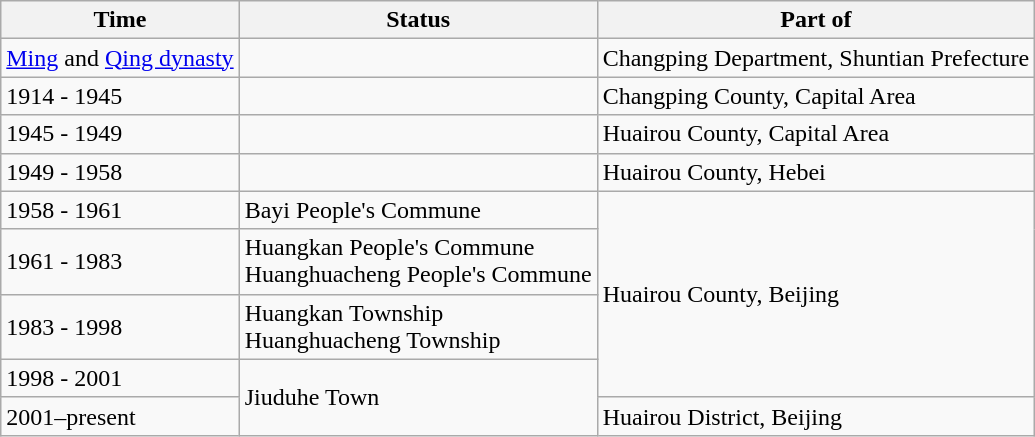<table class="wikitable">
<tr>
<th>Time</th>
<th>Status</th>
<th>Part of</th>
</tr>
<tr>
<td><a href='#'>Ming</a> and <a href='#'>Qing dynasty</a></td>
<td></td>
<td>Changping Department, Shuntian Prefecture</td>
</tr>
<tr>
<td>1914 - 1945</td>
<td></td>
<td>Changping County, Capital Area</td>
</tr>
<tr>
<td>1945 - 1949</td>
<td></td>
<td>Huairou County, Capital Area</td>
</tr>
<tr>
<td>1949 - 1958</td>
<td></td>
<td>Huairou County, Hebei</td>
</tr>
<tr>
<td>1958 - 1961</td>
<td>Bayi People's Commune</td>
<td rowspan="4">Huairou County, Beijing</td>
</tr>
<tr>
<td>1961 - 1983</td>
<td>Huangkan People's Commune<br>Huanghuacheng People's Commune</td>
</tr>
<tr>
<td>1983 - 1998</td>
<td>Huangkan Township<br>Huanghuacheng Township</td>
</tr>
<tr>
<td>1998 - 2001</td>
<td rowspan="2">Jiuduhe Town</td>
</tr>
<tr>
<td>2001–present</td>
<td>Huairou District, Beijing</td>
</tr>
</table>
